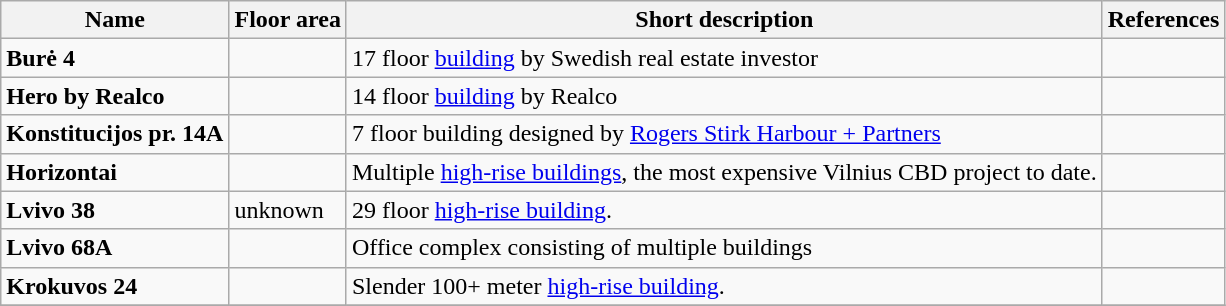<table class="wikitable">
<tr>
<th>Name</th>
<th>Floor area</th>
<th>Short description</th>
<th>References</th>
</tr>
<tr>
<td><strong>Burė 4</strong></td>
<td></td>
<td>17 floor <a href='#'>building</a> by Swedish real estate investor </td>
<td></td>
</tr>
<tr>
<td><strong>Hero by Realco</strong></td>
<td></td>
<td>14 floor <a href='#'>building</a> by Realco</td>
<td></td>
</tr>
<tr>
<td><strong>Konstitucijos pr. 14A</strong></td>
<td></td>
<td>7 floor building designed by <a href='#'>Rogers Stirk Harbour + Partners</a></td>
<td></td>
</tr>
<tr>
<td><strong>Horizontai</strong></td>
<td></td>
<td>Multiple <a href='#'>high-rise buildings</a>, the most expensive Vilnius CBD project to date.</td>
<td></td>
</tr>
<tr>
<td><strong>Lvivo 38</strong></td>
<td>unknown</td>
<td>29 floor <a href='#'>high-rise building</a>.</td>
<td></td>
</tr>
<tr>
<td><strong>Lvivo 68A</strong></td>
<td></td>
<td>Office complex consisting of multiple buildings</td>
<td></td>
</tr>
<tr>
<td><strong>Krokuvos 24</strong></td>
<td></td>
<td>Slender 100+ meter <a href='#'>high-rise building</a>.</td>
<td></td>
</tr>
<tr>
</tr>
</table>
